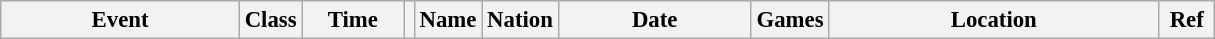<table class="wikitable" style="font-size: 95%;">
<tr>
<th style="width:10em">Event</th>
<th>Class</th>
<th style="width:4em">Time</th>
<th class="unsortable"></th>
<th>Name</th>
<th>Nation</th>
<th style="width:8em">Date</th>
<th>Games</th>
<th style="width:14em">Location</th>
<th style="width:2em">Ref<br>


</th>
</tr>
</table>
